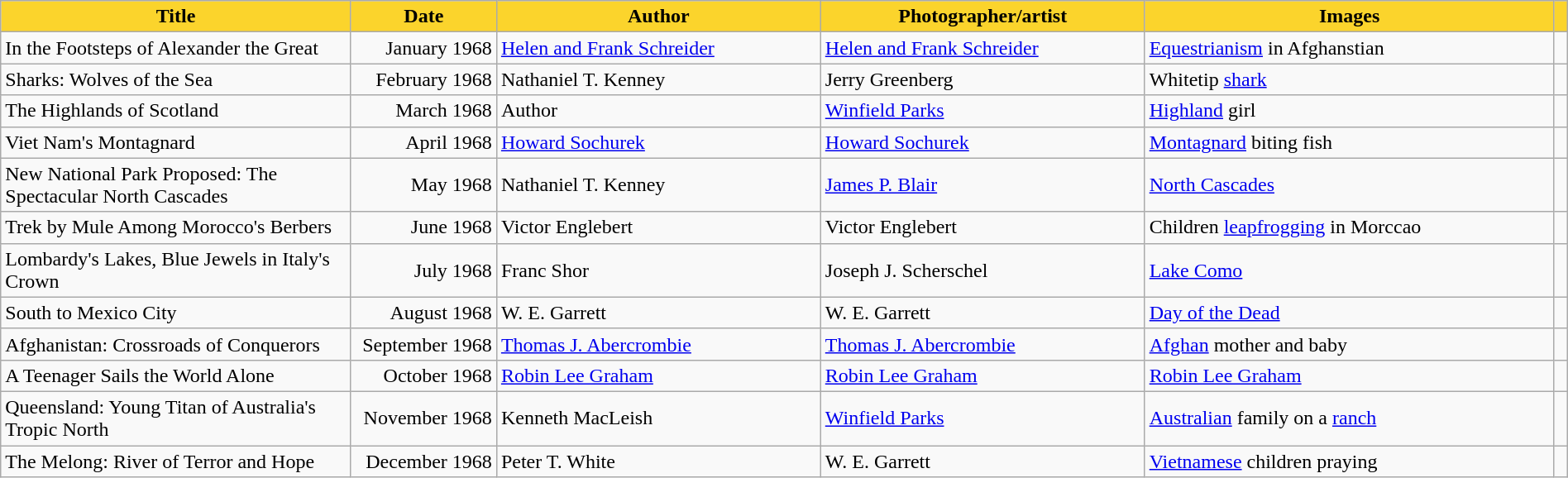<table class="wikitable" style="width:100%">
<tr>
<th scope="col" style="background-color:#fbd42c;" width=275px>Title</th>
<th scope="col" style="background-color:#fbd42c;" width=110>Date</th>
<th scope="col" style="background-color:#fbd42c;">Author</th>
<th scope="col" style="background-color:#fbd42c;">Photographer/artist</th>
<th scope="col" style="background-color:#fbd42c;">Images</th>
<th scope="col" style="background-color:#fbd42c;"></th>
</tr>
<tr>
<td scope="row">In the Footsteps of Alexander the Great</td>
<td style="text-align:right;">January 1968</td>
<td><a href='#'>Helen and Frank Schreider</a></td>
<td><a href='#'>Helen and Frank Schreider</a></td>
<td><a href='#'>Equestrianism</a> in Afghanstian</td>
<td></td>
</tr>
<tr>
<td scope="row">Sharks: Wolves of the Sea</td>
<td style="text-align:right;">February 1968</td>
<td>Nathaniel T. Kenney</td>
<td>Jerry Greenberg</td>
<td>Whitetip <a href='#'>shark</a></td>
<td></td>
</tr>
<tr>
<td scope="row">The Highlands of Scotland</td>
<td style="text-align:right;">March 1968</td>
<td>Author</td>
<td><a href='#'>Winfield Parks</a></td>
<td><a href='#'>Highland</a> girl</td>
<td></td>
</tr>
<tr>
<td scope="row">Viet Nam's Montagnard</td>
<td style="text-align:right;">April 1968</td>
<td><a href='#'>Howard Sochurek</a></td>
<td><a href='#'>Howard Sochurek</a></td>
<td><a href='#'>Montagnard</a> biting fish</td>
<td></td>
</tr>
<tr>
<td scope="row">New National Park Proposed: The Spectacular North Cascades</td>
<td style="text-align:right;">May 1968</td>
<td>Nathaniel T. Kenney</td>
<td><a href='#'>James P. Blair</a></td>
<td><a href='#'>North Cascades</a></td>
<td></td>
</tr>
<tr>
<td scope="row">Trek by Mule Among Morocco's Berbers</td>
<td style="text-align:right;">June 1968</td>
<td>Victor Englebert</td>
<td>Victor Englebert</td>
<td>Children <a href='#'>leapfrogging</a> in Morccao</td>
<td></td>
</tr>
<tr>
<td scope="row">Lombardy's Lakes, Blue Jewels in Italy's Crown</td>
<td style="text-align:right;">July 1968</td>
<td>Franc Shor</td>
<td>Joseph J. Scherschel</td>
<td><a href='#'>Lake Como</a></td>
<td></td>
</tr>
<tr>
<td scope="row">South to Mexico City</td>
<td style="text-align:right;">August 1968</td>
<td>W. E. Garrett</td>
<td>W. E. Garrett</td>
<td><a href='#'>Day of the Dead</a></td>
<td></td>
</tr>
<tr>
<td scope="row">Afghanistan: Crossroads of Conquerors</td>
<td style="text-align:right;">September 1968</td>
<td><a href='#'>Thomas J. Abercrombie</a></td>
<td><a href='#'>Thomas J. Abercrombie</a></td>
<td><a href='#'>Afghan</a> mother and baby</td>
<td></td>
</tr>
<tr>
<td scope="row">A Teenager Sails the World Alone</td>
<td style="text-align:right;">October 1968</td>
<td><a href='#'>Robin Lee Graham</a></td>
<td><a href='#'>Robin Lee Graham</a></td>
<td><a href='#'>Robin Lee Graham</a></td>
<td></td>
</tr>
<tr>
<td scope="row">Queensland: Young Titan of Australia's Tropic North</td>
<td style="text-align:right;">November 1968</td>
<td>Kenneth MacLeish</td>
<td><a href='#'>Winfield Parks</a></td>
<td><a href='#'>Australian</a> family on a <a href='#'>ranch</a></td>
<td></td>
</tr>
<tr>
<td scope="row">The Melong: River of Terror and Hope</td>
<td style="text-align:right;">December 1968</td>
<td>Peter T. White</td>
<td>W. E. Garrett</td>
<td><a href='#'>Vietnamese</a> children praying</td>
<td></td>
</tr>
</table>
